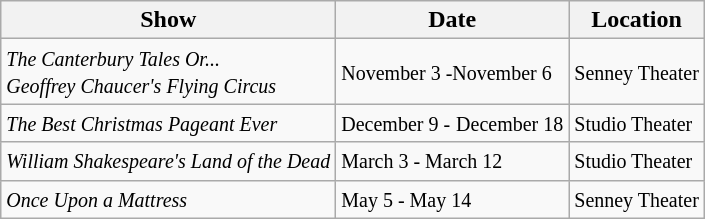<table class="wikitable">
<tr>
<th>Show</th>
<th>Date</th>
<th>Location</th>
</tr>
<tr>
<td><em><small>The Canterbury Tales Or...</small></em><br><em><small>Geoffrey Chaucer's Flying Circus</small></em></td>
<td><small>November 3 -</small><small>November 6</small></td>
<td><small>Senney Theater</small></td>
</tr>
<tr>
<td><em><small>The Best Christmas Pageant Ever</small></em></td>
<td><small>December 9 -</small> <small>December 18</small></td>
<td><small>Studio Theater</small></td>
</tr>
<tr>
<td><em><small>William Shakespeare's Land of the Dead</small></em></td>
<td><small>March 3 - March 12</small></td>
<td><small>Studio Theater</small></td>
</tr>
<tr>
<td><em><small>Once Upon a Mattress</small></em></td>
<td><small>May 5 - May 14</small></td>
<td><small>Senney Theater</small></td>
</tr>
</table>
